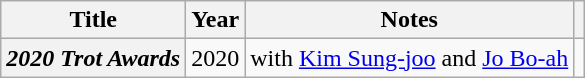<table class="wikitable plainrowheaders">
<tr>
<th scope="col">Title</th>
<th scope="col">Year</th>
<th scope="col" class="unsortable">Notes</th>
<th></th>
</tr>
<tr>
<th scope="row"><em>2020 Trot Awards</em></th>
<td>2020</td>
<td>with <a href='#'>Kim Sung-joo</a> and <a href='#'>Jo Bo-ah</a></td>
<td style="text-align:center;"></td>
</tr>
</table>
